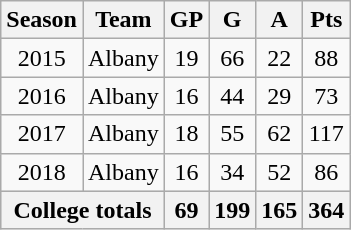<table class="wikitable" style="text-align:center">
<tr>
<th>Season</th>
<th>Team</th>
<th>GP</th>
<th>G</th>
<th>A</th>
<th>Pts</th>
</tr>
<tr>
<td>2015</td>
<td>Albany</td>
<td>19</td>
<td>66</td>
<td>22</td>
<td>88</td>
</tr>
<tr>
<td>2016</td>
<td>Albany</td>
<td>16</td>
<td>44</td>
<td>29</td>
<td>73</td>
</tr>
<tr>
<td>2017</td>
<td>Albany</td>
<td>18</td>
<td>55</td>
<td>62</td>
<td>117</td>
</tr>
<tr>
<td>2018</td>
<td>Albany</td>
<td>16</td>
<td>34</td>
<td>52</td>
<td>86</td>
</tr>
<tr ALIGN="center" bgcolor="#e0e0e0">
<th colspan="2">College totals</th>
<th>69</th>
<th>199</th>
<th>165</th>
<th>364</th>
</tr>
</table>
